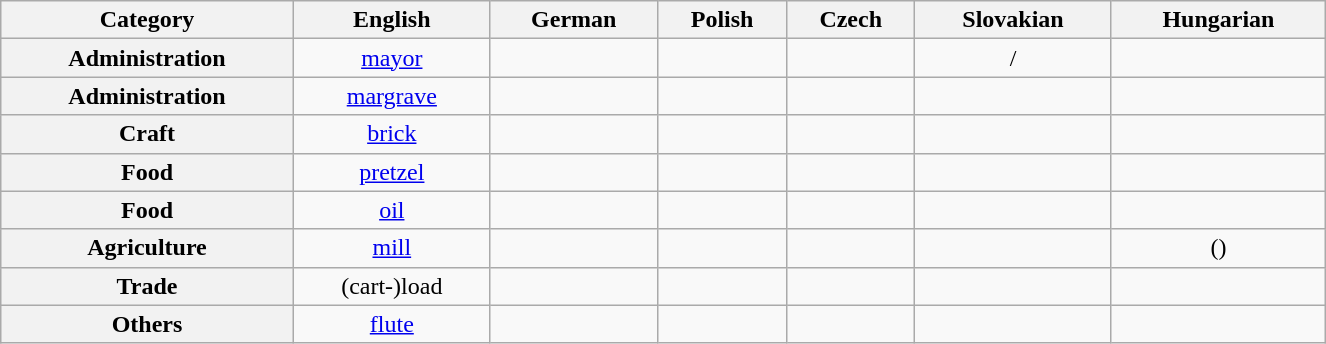<table class="wikitable" style="margin: auto; text-align: center; width: 70%;">
<tr>
<th scope="col">Category</th>
<th scope="col">English</th>
<th scope="col">German</th>
<th scope="col">Polish</th>
<th scope="col">Czech</th>
<th scope="col">Slovakian</th>
<th scope="col">Hungarian</th>
</tr>
<tr>
<th scope="row">Administration</th>
<td><a href='#'>mayor</a></td>
<td></td>
<td></td>
<td></td>
<td> / </td>
<td></td>
</tr>
<tr>
<th scope="row">Administration</th>
<td><a href='#'>margrave</a></td>
<td></td>
<td></td>
<td></td>
<td></td>
<td></td>
</tr>
<tr>
<th scope="row">Craft</th>
<td><a href='#'>brick</a></td>
<td></td>
<td></td>
<td></td>
<td></td>
<td></td>
</tr>
<tr>
<th scope="row">Food</th>
<td><a href='#'>pretzel</a></td>
<td></td>
<td></td>
<td></td>
<td></td>
<td></td>
</tr>
<tr>
<th scope="row">Food</th>
<td><a href='#'>oil</a></td>
<td></td>
<td></td>
<td></td>
<td></td>
<td></td>
</tr>
<tr>
<th scope="row">Agriculture</th>
<td><a href='#'>mill</a></td>
<td></td>
<td></td>
<td></td>
<td></td>
<td> ()</td>
</tr>
<tr>
<th scope="row">Trade</th>
<td>(cart-)load</td>
<td></td>
<td></td>
<td></td>
<td></td>
<td></td>
</tr>
<tr>
<th scope="row">Others</th>
<td><a href='#'>flute</a></td>
<td></td>
<td></td>
<td></td>
<td></td>
<td></td>
</tr>
</table>
